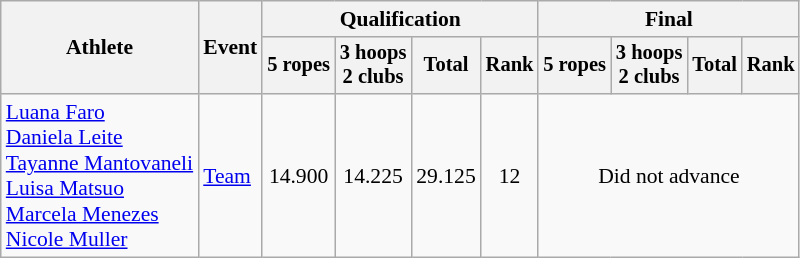<table class="wikitable" style="font-size:90%">
<tr>
<th rowspan="2">Athlete</th>
<th rowspan="2">Event</th>
<th colspan="4">Qualification</th>
<th colspan="4">Final</th>
</tr>
<tr style="font-size:95%">
<th>5 ropes</th>
<th>3 hoops<br>2 clubs</th>
<th>Total</th>
<th>Rank</th>
<th>5 ropes</th>
<th>3 hoops<br>2 clubs</th>
<th>Total</th>
<th>Rank</th>
</tr>
<tr align=center>
<td align=left><a href='#'>Luana Faro</a><br><a href='#'>Daniela Leite</a><br><a href='#'>Tayanne Mantovaneli</a><br><a href='#'>Luisa Matsuo</a><br><a href='#'>Marcela Menezes</a><br><a href='#'>Nicole Muller</a></td>
<td align=left><a href='#'>Team</a></td>
<td>14.900</td>
<td>14.225</td>
<td>29.125</td>
<td>12</td>
<td colspan=4>Did not advance</td>
</tr>
</table>
